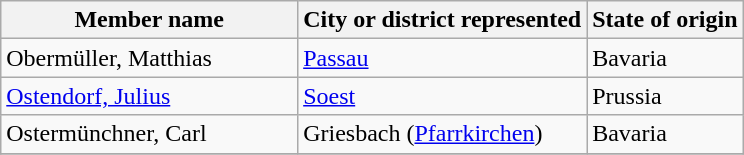<table class="wikitable">
<tr>
<th width="40%">Member name</th>
<th>City or district represented</th>
<th>State of origin</th>
</tr>
<tr>
<td>Obermüller, Matthias</td>
<td><a href='#'>Passau</a></td>
<td>Bavaria</td>
</tr>
<tr>
<td><a href='#'>Ostendorf, Julius</a></td>
<td><a href='#'>Soest</a></td>
<td>Prussia</td>
</tr>
<tr>
<td>Ostermünchner, Carl</td>
<td>Griesbach (<a href='#'>Pfarrkirchen</a>)</td>
<td>Bavaria</td>
</tr>
<tr>
</tr>
</table>
